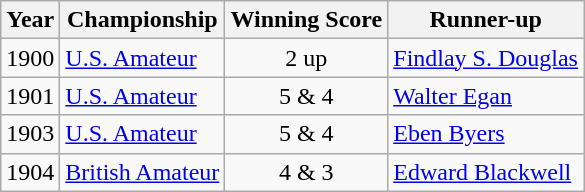<table class="wikitable">
<tr>
<th>Year</th>
<th>Championship</th>
<th>Winning Score</th>
<th>Runner-up</th>
</tr>
<tr>
<td>1900</td>
<td><a href='#'>U.S. Amateur</a></td>
<td align=center>2 up</td>
<td> <a href='#'>Findlay S. Douglas</a></td>
</tr>
<tr>
<td>1901</td>
<td><a href='#'>U.S. Amateur</a></td>
<td align=center>5 & 4</td>
<td> <a href='#'>Walter Egan</a></td>
</tr>
<tr>
<td>1903</td>
<td><a href='#'>U.S. Amateur</a></td>
<td align=center>5 & 4</td>
<td> <a href='#'>Eben Byers</a></td>
</tr>
<tr>
<td>1904</td>
<td><a href='#'>British Amateur</a></td>
<td align=center>4 & 3</td>
<td> <a href='#'>Edward Blackwell</a></td>
</tr>
</table>
